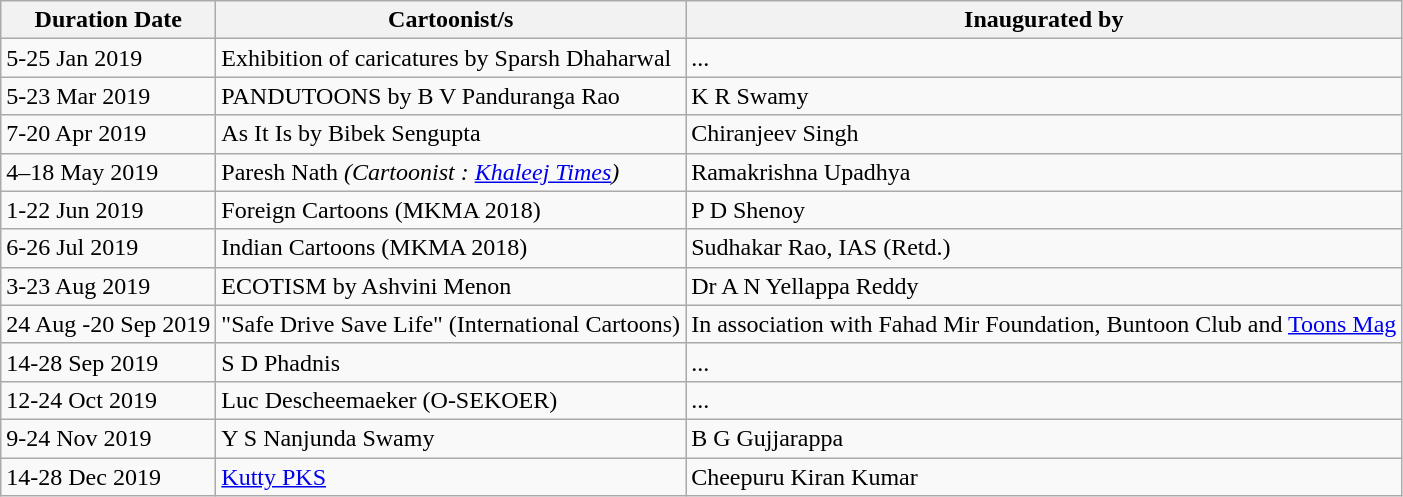<table class="wikitable sortable">
<tr>
<th>Duration Date</th>
<th>Cartoonist/s</th>
<th>Inaugurated by</th>
</tr>
<tr>
<td>5-25 Jan 2019</td>
<td>Exhibition of caricatures by Sparsh Dhaharwal</td>
<td>...</td>
</tr>
<tr>
<td>5-23 Mar 2019</td>
<td>PANDUTOONS by B V Panduranga Rao </td>
<td>K R Swamy</td>
</tr>
<tr>
<td>7-20 Apr 2019</td>
<td>As It Is by Bibek Sengupta  </td>
<td>Chiranjeev Singh</td>
</tr>
<tr>
<td>4–18 May 2019</td>
<td>Paresh Nath <em>(Cartoonist : <a href='#'>Khaleej Times</a>)</em></td>
<td>Ramakrishna Upadhya</td>
</tr>
<tr>
<td>1-22 Jun 2019</td>
<td>Foreign Cartoons (MKMA 2018) </td>
<td>P D Shenoy</td>
</tr>
<tr>
<td>6-26 Jul 2019</td>
<td>Indian Cartoons (MKMA 2018) </td>
<td>Sudhakar Rao, IAS (Retd.)</td>
</tr>
<tr>
<td>3-23 Aug 2019</td>
<td>ECOTISM by Ashvini Menon </td>
<td>Dr A N Yellappa Reddy</td>
</tr>
<tr>
<td>24 Aug -20 Sep 2019</td>
<td>"Safe Drive Save Life" (International Cartoons) </td>
<td>In association with Fahad Mir Foundation, Buntoon Club and <a href='#'>Toons Mag</a></td>
</tr>
<tr>
<td>14-28 Sep 2019</td>
<td>S D Phadnis </td>
<td>...</td>
</tr>
<tr>
<td>12-24 Oct 2019</td>
<td>Luc Descheemaeker (O-SEKOER) </td>
<td>...</td>
</tr>
<tr>
<td>9-24 Nov 2019</td>
<td>Y S Nanjunda Swamy </td>
<td>B G Gujjarappa</td>
</tr>
<tr>
<td>14-28 Dec 2019</td>
<td><a href='#'>Kutty PKS</a></td>
<td>Cheepuru Kiran Kumar</td>
</tr>
</table>
